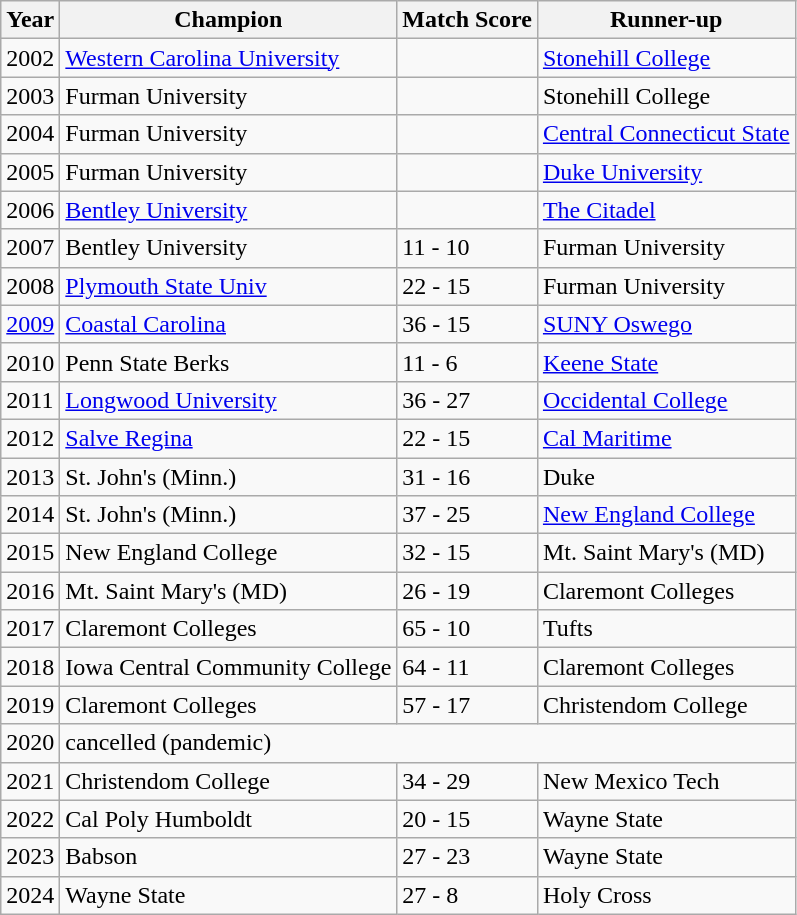<table class="wikitable">
<tr>
<th>Year</th>
<th>Champion</th>
<th>Match Score</th>
<th>Runner-up</th>
</tr>
<tr>
<td>2002</td>
<td><a href='#'>Western Carolina University</a></td>
<td></td>
<td><a href='#'>Stonehill College</a></td>
</tr>
<tr>
<td>2003</td>
<td>Furman University</td>
<td></td>
<td>Stonehill College</td>
</tr>
<tr>
<td>2004</td>
<td>Furman University</td>
<td></td>
<td><a href='#'>Central Connecticut State</a></td>
</tr>
<tr>
<td>2005</td>
<td>Furman University</td>
<td></td>
<td><a href='#'>Duke University</a></td>
</tr>
<tr>
<td>2006</td>
<td><a href='#'>Bentley University</a></td>
<td></td>
<td><a href='#'>The Citadel</a></td>
</tr>
<tr>
<td>2007</td>
<td>Bentley University</td>
<td>11 - 10</td>
<td>Furman University</td>
</tr>
<tr>
<td>2008</td>
<td><a href='#'>Plymouth State Univ</a></td>
<td>22 - 15</td>
<td>Furman University</td>
</tr>
<tr>
<td><a href='#'>2009</a></td>
<td><a href='#'>Coastal Carolina</a></td>
<td>36 - 15</td>
<td><a href='#'>SUNY Oswego</a></td>
</tr>
<tr>
<td>2010</td>
<td>Penn State Berks</td>
<td>11 - 6</td>
<td><a href='#'>Keene State</a></td>
</tr>
<tr>
<td>2011</td>
<td><a href='#'>Longwood University</a></td>
<td>36 - 27</td>
<td><a href='#'>Occidental College</a></td>
</tr>
<tr>
<td>2012</td>
<td><a href='#'>Salve Regina</a></td>
<td>22 - 15</td>
<td><a href='#'>Cal Maritime</a></td>
</tr>
<tr>
<td>2013</td>
<td>St. John's (Minn.)</td>
<td>31 - 16</td>
<td>Duke</td>
</tr>
<tr>
<td>2014</td>
<td>St. John's (Minn.)</td>
<td>37 - 25</td>
<td><a href='#'>New England College</a></td>
</tr>
<tr>
<td>2015</td>
<td>New England College</td>
<td>32 - 15</td>
<td>Mt. Saint Mary's (MD)</td>
</tr>
<tr>
<td>2016</td>
<td>Mt. Saint Mary's (MD)</td>
<td>26 - 19</td>
<td>Claremont Colleges</td>
</tr>
<tr>
<td>2017</td>
<td>Claremont Colleges</td>
<td>65 - 10</td>
<td>Tufts</td>
</tr>
<tr>
<td>2018</td>
<td>Iowa Central Community College</td>
<td>64 - 11</td>
<td>Claremont Colleges</td>
</tr>
<tr>
<td>2019</td>
<td>Claremont Colleges</td>
<td>57 - 17</td>
<td>Christendom College</td>
</tr>
<tr>
<td>2020</td>
<td colspan="3">cancelled (pandemic)</td>
</tr>
<tr>
<td>2021</td>
<td>Christendom College</td>
<td>34 - 29</td>
<td>New Mexico Tech</td>
</tr>
<tr>
<td>2022</td>
<td>Cal Poly Humboldt</td>
<td>20 - 15</td>
<td>Wayne State</td>
</tr>
<tr>
<td>2023</td>
<td>Babson</td>
<td>27 - 23</td>
<td>Wayne State</td>
</tr>
<tr>
<td>2024</td>
<td>Wayne State</td>
<td>27 - 8</td>
<td>Holy Cross</td>
</tr>
</table>
